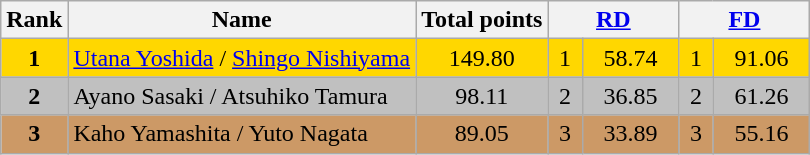<table class="wikitable sortable">
<tr>
<th>Rank</th>
<th>Name</th>
<th>Total points</th>
<th colspan="2" width="80px"><a href='#'>RD</a></th>
<th colspan="2" width="80px"><a href='#'>FD</a></th>
</tr>
<tr bgcolor="gold">
<td align="center"><strong>1</strong></td>
<td><a href='#'>Utana Yoshida</a> / <a href='#'>Shingo Nishiyama</a></td>
<td align="center">149.80</td>
<td align="center">1</td>
<td align="center">58.74</td>
<td align="center">1</td>
<td align="center">91.06</td>
</tr>
<tr bgcolor="silver">
<td align="center"><strong>2</strong></td>
<td>Ayano Sasaki / Atsuhiko Tamura</td>
<td align="center">98.11</td>
<td align="center">2</td>
<td align="center">36.85</td>
<td align="center">2</td>
<td align="center">61.26</td>
</tr>
<tr bgcolor="cc9966">
<td align="center"><strong>3</strong></td>
<td>Kaho Yamashita / Yuto Nagata</td>
<td align="center">89.05</td>
<td align="center">3</td>
<td align="center">33.89</td>
<td align="center">3</td>
<td align="center">55.16</td>
</tr>
</table>
